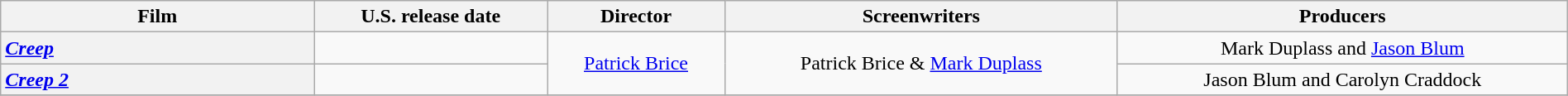<table class="wikitable plainrowheaders" style="text-align:center" width=100%>
<tr>
<th scope="col" style="width:20%;">Film</th>
<th scope="col">U.S. release date</th>
<th scope="col">Director</th>
<th scope="col">Screenwriters</th>
<th scope="col">Producers</th>
</tr>
<tr>
<th scope="row" style="text-align:left"><em><a href='#'>Creep</a></em></th>
<td></td>
<td rowspan="2"><a href='#'>Patrick Brice</a></td>
<td rowspan="2">Patrick Brice & <a href='#'>Mark Duplass</a></td>
<td>Mark Duplass and <a href='#'>Jason Blum</a></td>
</tr>
<tr>
<th scope="row" style="text-align:left"><em><a href='#'>Creep 2</a></em></th>
<td></td>
<td>Jason Blum and Carolyn Craddock</td>
</tr>
<tr>
</tr>
</table>
